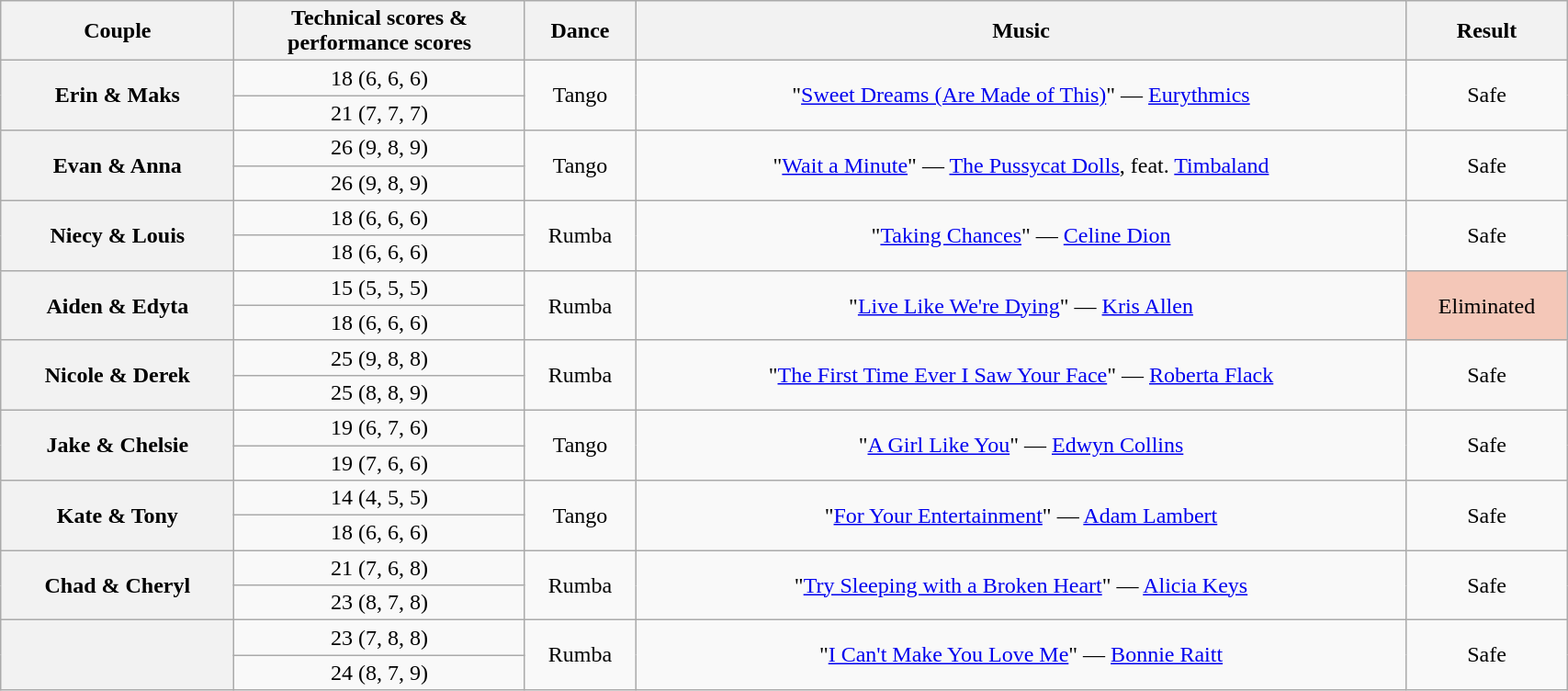<table class="wikitable sortable" style="text-align:center; width:90%">
<tr>
<th scope="col">Couple</th>
<th scope="col">Technical scores &<br>performance scores</th>
<th scope="col" class="unsortable">Dance</th>
<th scope="col" class="unsortable">Music</th>
<th scope="col" class="unsortable">Result</th>
</tr>
<tr>
<th rowspan="2" scope="row">Erin & Maks</th>
<td>18 (6, 6, 6)</td>
<td rowspan="2">Tango</td>
<td rowspan="2">"<a href='#'>Sweet Dreams (Are Made of This)</a>" — <a href='#'>Eurythmics</a></td>
<td rowspan="2">Safe</td>
</tr>
<tr>
<td>21 (7, 7, 7)</td>
</tr>
<tr>
<th rowspan="2" scope="row">Evan & Anna</th>
<td>26 (9, 8, 9)</td>
<td rowspan="2">Tango</td>
<td rowspan="2">"<a href='#'>Wait a Minute</a>" — <a href='#'>The Pussycat Dolls</a>, feat. <a href='#'>Timbaland</a></td>
<td rowspan="2">Safe</td>
</tr>
<tr>
<td>26 (9, 8, 9)</td>
</tr>
<tr>
<th rowspan="2" scope="row">Niecy & Louis</th>
<td>18 (6, 6, 6)</td>
<td rowspan="2">Rumba</td>
<td rowspan="2">"<a href='#'>Taking Chances</a>" — <a href='#'>Celine Dion</a></td>
<td rowspan="2">Safe</td>
</tr>
<tr>
<td>18 (6, 6, 6)</td>
</tr>
<tr>
<th rowspan="2" scope="row">Aiden & Edyta</th>
<td>15 (5, 5, 5)</td>
<td rowspan="2">Rumba</td>
<td rowspan="2">"<a href='#'>Live Like We're Dying</a>" — <a href='#'>Kris Allen</a></td>
<td rowspan="2" bgcolor="f4c7b8">Eliminated</td>
</tr>
<tr>
<td>18 (6, 6, 6)</td>
</tr>
<tr>
<th rowspan="2" scope="row">Nicole & Derek</th>
<td>25 (9, 8, 8)</td>
<td rowspan="2">Rumba</td>
<td rowspan="2">"<a href='#'>The First Time Ever I Saw Your Face</a>" — <a href='#'>Roberta Flack</a></td>
<td rowspan="2">Safe</td>
</tr>
<tr>
<td>25 (8, 8, 9)</td>
</tr>
<tr>
<th rowspan="2" scope="row">Jake & Chelsie</th>
<td>19 (6, 7, 6)</td>
<td rowspan="2">Tango</td>
<td rowspan="2">"<a href='#'>A Girl Like You</a>" — <a href='#'>Edwyn Collins</a></td>
<td rowspan="2">Safe</td>
</tr>
<tr>
<td>19 (7, 6, 6)</td>
</tr>
<tr>
<th rowspan="2" scope="row">Kate & Tony</th>
<td>14 (4, 5, 5)</td>
<td rowspan="2">Tango</td>
<td rowspan="2">"<a href='#'>For Your Entertainment</a>" — <a href='#'>Adam Lambert</a></td>
<td rowspan="2">Safe</td>
</tr>
<tr>
<td>18 (6, 6, 6)</td>
</tr>
<tr>
<th rowspan="2" scope="row">Chad & Cheryl</th>
<td>21 (7, 6, 8)</td>
<td rowspan="2">Rumba</td>
<td rowspan="2">"<a href='#'>Try Sleeping with a Broken Heart</a>" — <a href='#'>Alicia Keys</a></td>
<td rowspan="2">Safe</td>
</tr>
<tr>
<td>23 (8, 7, 8)</td>
</tr>
<tr>
<th rowspan="2" scope="row"></th>
<td>23 (7, 8, 8)</td>
<td rowspan="2">Rumba</td>
<td rowspan="2">"<a href='#'>I Can't Make You Love Me</a>" — <a href='#'>Bonnie Raitt</a></td>
<td rowspan="2">Safe</td>
</tr>
<tr>
<td>24 (8, 7, 9)</td>
</tr>
</table>
